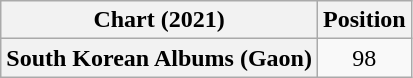<table class="wikitable plainrowheaders" style="text-align:center">
<tr>
<th scope="col">Chart (2021)</th>
<th scope="col">Position</th>
</tr>
<tr>
<th scope="row">South Korean Albums (Gaon)</th>
<td>98</td>
</tr>
</table>
